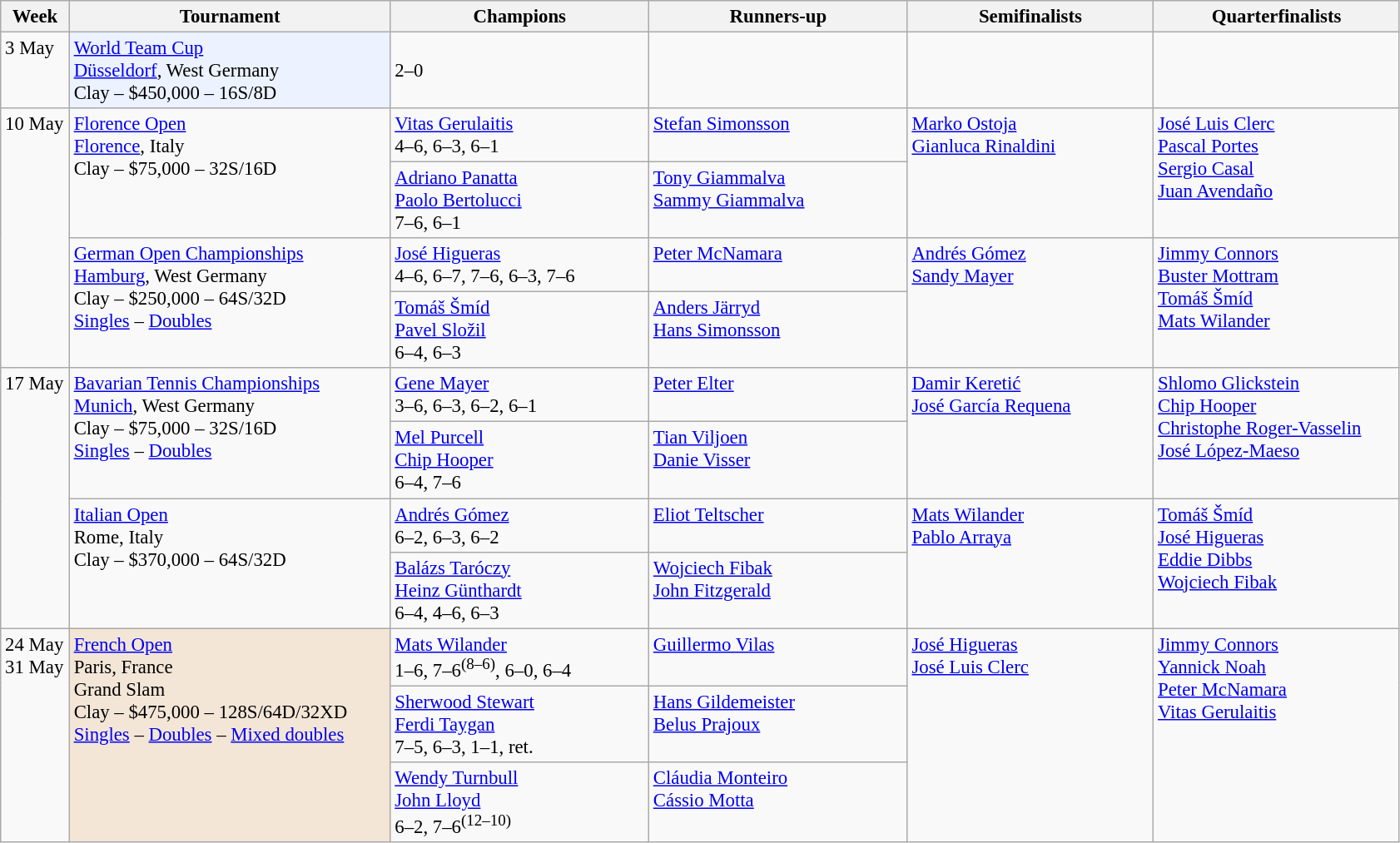<table class=wikitable style=font-size:95%>
<tr>
<th style="width:48px;">Week</th>
<th style="width:250px;">Tournament</th>
<th style="width:200px;">Champions</th>
<th style="width:200px;">Runners-up</th>
<th style="width:190px;">Semifinalists</th>
<th style="width:190px;">Quarterfinalists</th>
</tr>
<tr valign=top>
<td>3 May</td>
<td style="background:#ECF2FF;"><a href='#'>World Team Cup</a><br><a href='#'>Düsseldorf</a>, West Germany <br> Clay – $450,000 – 16S/8D</td>
<td> <br>2–0</td>
<td></td>
<td> <br> </td>
<td> <br>  <br>  <br> </td>
</tr>
<tr valign=top>
<td rowspan=4>10 May</td>
<td rowspan=2><a href='#'>Florence Open</a> <br> <a href='#'>Florence</a>, Italy <br> Clay – $75,000 – 32S/16D</td>
<td> <a href='#'>Vitas Gerulaitis</a> <br> 4–6, 6–3, 6–1</td>
<td> <a href='#'>Stefan Simonsson</a></td>
<td rowspan=2> <a href='#'>Marko Ostoja</a> <br>  <a href='#'>Gianluca Rinaldini</a></td>
<td rowspan=2> <a href='#'>José Luis Clerc</a> <br>  <a href='#'>Pascal Portes</a> <br>  <a href='#'>Sergio Casal</a> <br>  <a href='#'>Juan Avendaño</a></td>
</tr>
<tr valign=top>
<td> <a href='#'>Adriano Panatta</a> <br>  <a href='#'>Paolo Bertolucci</a> <br> 7–6, 6–1</td>
<td> <a href='#'>Tony Giammalva</a> <br>  <a href='#'>Sammy Giammalva</a></td>
</tr>
<tr valign=top>
<td rowspan="2"><a href='#'>German Open Championships</a> <br> <a href='#'>Hamburg</a>, West Germany <br> Clay – $250,000 – 64S/32D <br> <a href='#'>Singles</a> – <a href='#'>Doubles</a></td>
<td> <a href='#'>José Higueras</a> <br> 4–6, 6–7, 7–6, 6–3, 7–6</td>
<td> <a href='#'>Peter McNamara</a></td>
<td rowspan=2> <a href='#'>Andrés Gómez</a> <br>  <a href='#'>Sandy Mayer</a></td>
<td rowspan=2> <a href='#'>Jimmy Connors</a> <br>  <a href='#'>Buster Mottram</a> <br>  <a href='#'>Tomáš Šmíd</a> <br>  <a href='#'>Mats Wilander</a></td>
</tr>
<tr valign=top>
<td> <a href='#'>Tomáš Šmíd</a> <br>  <a href='#'>Pavel Složil</a> <br> 6–4, 6–3</td>
<td> <a href='#'>Anders Järryd</a> <br>  <a href='#'>Hans Simonsson</a></td>
</tr>
<tr valign=top>
<td rowspan=4>17 May</td>
<td rowspan=2><a href='#'>Bavarian Tennis Championships</a> <br> <a href='#'>Munich</a>, West Germany <br> Clay – $75,000 – 32S/16D <br> <a href='#'>Singles</a> – <a href='#'>Doubles</a></td>
<td> <a href='#'>Gene Mayer</a> <br> 3–6, 6–3, 6–2, 6–1</td>
<td> <a href='#'>Peter Elter</a></td>
<td rowspan=2> <a href='#'>Damir Keretić</a> <br>  <a href='#'>José García Requena</a></td>
<td rowspan=2> <a href='#'>Shlomo Glickstein</a> <br>  <a href='#'>Chip Hooper</a> <br>  <a href='#'>Christophe Roger-Vasselin</a> <br>  <a href='#'>José López-Maeso</a></td>
</tr>
<tr valign=top>
<td> <a href='#'>Mel Purcell</a> <br>  <a href='#'>Chip Hooper</a> <br> 6–4, 7–6</td>
<td> <a href='#'>Tian Viljoen</a> <br>  <a href='#'>Danie Visser</a></td>
</tr>
<tr valign=top>
<td rowspan="2"><a href='#'>Italian Open</a> <br> Rome, Italy <br> Clay – $370,000 – 64S/32D</td>
<td> <a href='#'>Andrés Gómez</a> <br> 6–2, 6–3, 6–2</td>
<td> <a href='#'>Eliot Teltscher</a></td>
<td rowspan=2> <a href='#'>Mats Wilander</a> <br>  <a href='#'>Pablo Arraya</a></td>
<td rowspan=2> <a href='#'>Tomáš Šmíd</a> <br>  <a href='#'>José Higueras</a> <br>  <a href='#'>Eddie Dibbs</a> <br>  <a href='#'>Wojciech Fibak</a></td>
</tr>
<tr valign=top>
<td> <a href='#'>Balázs Taróczy</a> <br>  <a href='#'>Heinz Günthardt</a> <br> 6–4, 4–6, 6–3</td>
<td> <a href='#'>Wojciech Fibak</a> <br>  <a href='#'>John Fitzgerald</a></td>
</tr>
<tr valign=top>
<td rowspan=3>24 May<br>31 May</td>
<td style="background:#f3e6d7;" rowspan=3><a href='#'>French Open</a> <br> Paris, France <br>Grand Slam <br> Clay – $475,000 – 128S/64D/32XD <br> <a href='#'>Singles</a> – <a href='#'>Doubles</a> – <a href='#'>Mixed doubles</a></td>
<td> <a href='#'>Mats Wilander</a> <br> 1–6, 7–6<sup>(8–6)</sup>, 6–0, 6–4</td>
<td> <a href='#'>Guillermo Vilas</a></td>
<td rowspan=3> <a href='#'>José Higueras</a> <br>  <a href='#'>José Luis Clerc</a></td>
<td rowspan=3> <a href='#'>Jimmy Connors</a> <br>  <a href='#'>Yannick Noah</a> <br>  <a href='#'>Peter McNamara</a> <br>  <a href='#'>Vitas Gerulaitis</a></td>
</tr>
<tr valign=top>
<td> <a href='#'>Sherwood Stewart</a> <br>  <a href='#'>Ferdi Taygan</a> <br> 7–5, 6–3, 1–1, ret.</td>
<td> <a href='#'>Hans Gildemeister</a> <br>  <a href='#'>Belus Prajoux</a></td>
</tr>
<tr valign=top>
<td> <a href='#'>Wendy Turnbull</a> <br>  <a href='#'>John Lloyd</a> <br> 6–2, 7–6<sup>(12–10)</sup></td>
<td> <a href='#'>Cláudia Monteiro</a> <br>  <a href='#'>Cássio Motta</a></td>
</tr>
</table>
